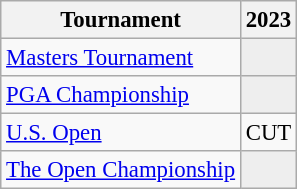<table class="wikitable" style="font-size:95%;text-align:center;">
<tr>
<th>Tournament</th>
<th>2023</th>
</tr>
<tr>
<td align=left><a href='#'>Masters Tournament</a></td>
<td style="background:#eeeeee;"></td>
</tr>
<tr>
<td align=left><a href='#'>PGA Championship</a></td>
<td style="background:#eeeeee;"></td>
</tr>
<tr>
<td align=left><a href='#'>U.S. Open</a></td>
<td>CUT</td>
</tr>
<tr>
<td align=left><a href='#'>The Open Championship</a></td>
<td style="background:#eeeeee;"></td>
</tr>
</table>
